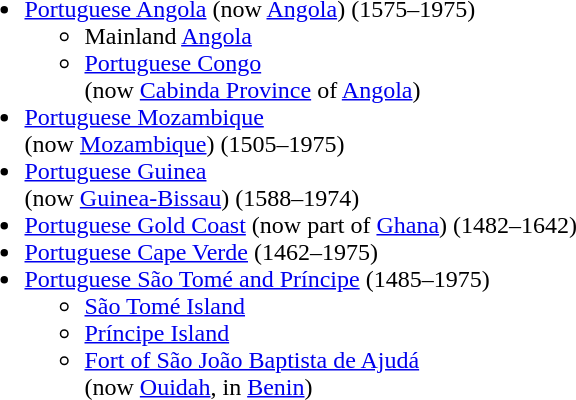<table>
<tr>
<td valign="top"><br><ul><li><a href='#'>Portuguese Angola</a> (now <a href='#'>Angola</a>) (1575–1975)<ul><li>Mainland <a href='#'>Angola</a></li><li><a href='#'>Portuguese Congo</a><br>(now <a href='#'>Cabinda Province</a> of <a href='#'>Angola</a>)</li></ul></li><li><a href='#'>Portuguese Mozambique</a><br>(now <a href='#'>Mozambique</a>) (1505–1975)</li><li><a href='#'>Portuguese Guinea</a><br>(now <a href='#'>Guinea-Bissau</a>) (1588–1974)</li><li><a href='#'>Portuguese Gold Coast</a> (now part of <a href='#'>Ghana</a>) (1482–1642)</li><li><a href='#'>Portuguese Cape Verde</a> (1462–1975)</li><li><a href='#'>Portuguese São Tomé and Príncipe</a> (1485–1975)<ul><li><a href='#'>São Tomé Island</a></li><li><a href='#'>Príncipe Island</a></li><li><a href='#'>Fort of São João Baptista de Ajudá</a><br>(now <a href='#'>Ouidah</a>, in <a href='#'>Benin</a>)</li></ul></li></ul></td>
</tr>
</table>
